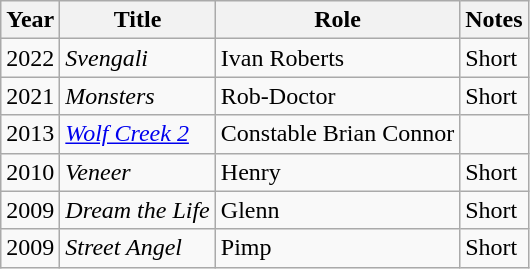<table class="wikitable sortable">
<tr>
<th>Year</th>
<th>Title</th>
<th>Role</th>
<th>Notes</th>
</tr>
<tr>
<td>2022</td>
<td><em>Svengali</em></td>
<td>Ivan Roberts</td>
<td>Short</td>
</tr>
<tr>
<td>2021</td>
<td><em>Monsters</em></td>
<td>Rob-Doctor</td>
<td>Short</td>
</tr>
<tr>
<td>2013</td>
<td><em><a href='#'>Wolf Creek 2</a></em></td>
<td>Constable Brian Connor</td>
<td></td>
</tr>
<tr>
<td>2010</td>
<td><em>Veneer</em></td>
<td>Henry</td>
<td>Short</td>
</tr>
<tr>
<td>2009</td>
<td><em>Dream the Life</em></td>
<td>Glenn</td>
<td>Short</td>
</tr>
<tr>
<td>2009</td>
<td><em>Street Angel</em></td>
<td>Pimp</td>
<td>Short</td>
</tr>
</table>
